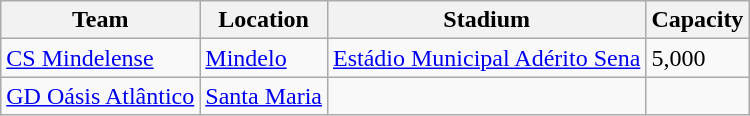<table class="wikitable sortable">
<tr>
<th>Team</th>
<th>Location</th>
<th>Stadium</th>
<th>Capacity</th>
</tr>
<tr>
<td><a href='#'>CS Mindelense</a></td>
<td><a href='#'>Mindelo</a></td>
<td><a href='#'>Estádio Municipal Adérito Sena</a></td>
<td>5,000</td>
</tr>
<tr>
<td><a href='#'>GD Oásis Atlântico</a></td>
<td><a href='#'>Santa Maria</a></td>
<td></td>
<td></td>
</tr>
</table>
